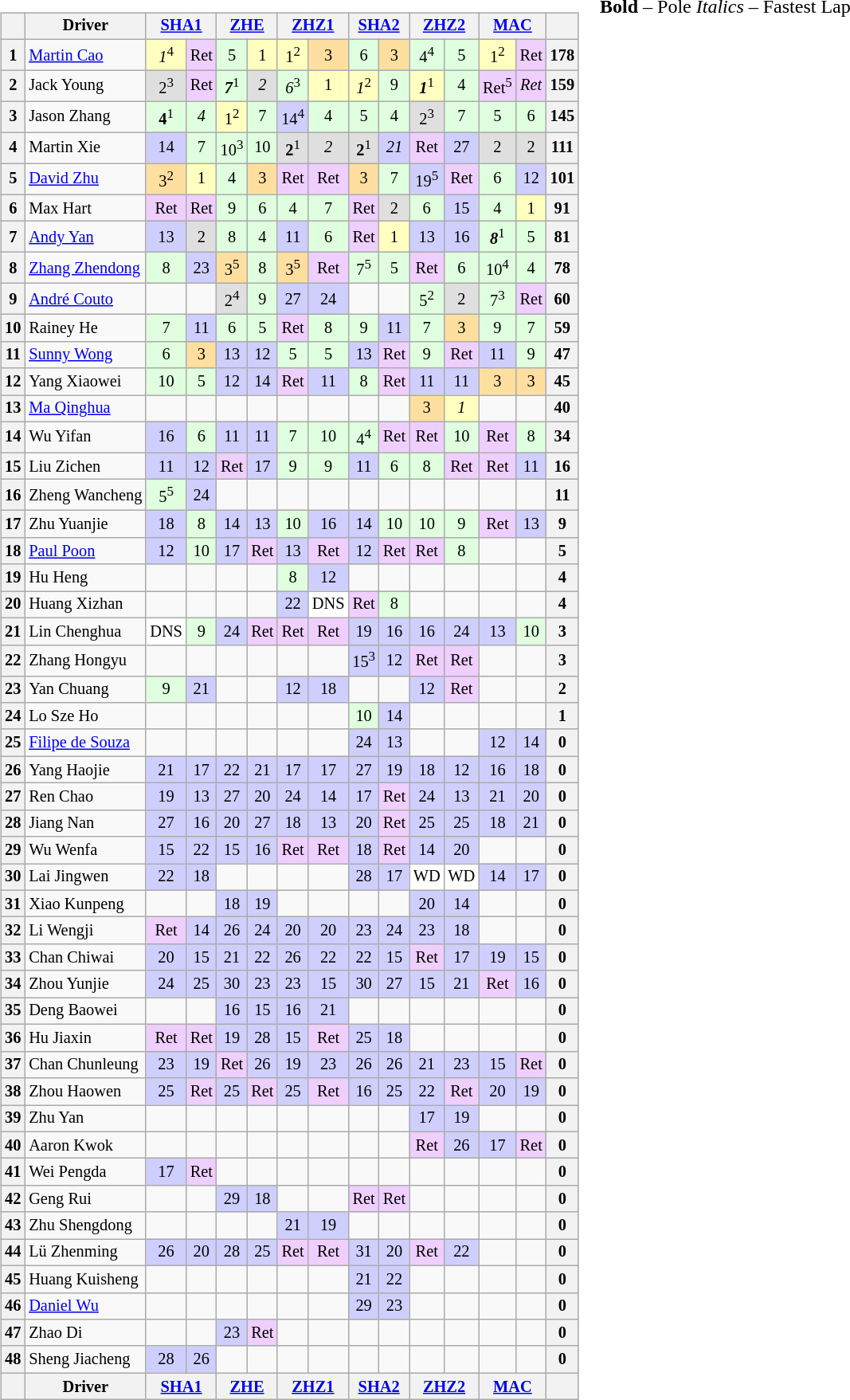<table>
<tr>
<td valign="top"><br><table class="wikitable" align="left" style="font-size: 85%; text-align: center">
<tr>
<th valign="middle"></th>
<th valign="middle">Driver</th>
<th colspan="2"><a href='#'>SHA1</a><br></th>
<th colspan="2"><a href='#'>ZHE</a><br></th>
<th colspan="2"><a href='#'>ZHZ1</a><br></th>
<th colspan="2"><a href='#'>SHA2</a><br></th>
<th colspan="2"><a href='#'>ZHZ2</a><br></th>
<th colspan="2"><a href='#'>MAC</a><br></th>
<th valign="middle"> </th>
</tr>
<tr>
<th>1</th>
<td align="left"> <a href='#'>Martin Cao</a></td>
<td style="background:#FFFFBF;"><em>1</em><sup>4</sup></td>
<td style="background:#efcfff;">Ret</td>
<td style="background:#DFFFDF;">5</td>
<td style="background:#FFFFBF;">1</td>
<td style="background:#FFFFBF;">1<sup>2</sup></td>
<td style="background:#FFDF9F;">3</td>
<td style="background:#DFFFDF;">6</td>
<td style="background:#FFDF9F;">3</td>
<td style="background:#DFFFDF;">4<sup>4</sup></td>
<td style="background:#DFFFDF;">5</td>
<td style="background:#FFFFBF;">1<sup>2</sup></td>
<td style="background:#efcfff;">Ret</td>
<th>178</th>
</tr>
<tr>
<th>2</th>
<td align="left"> Jack Young</td>
<td style="background:#DFDFDF;">2<sup>3</sup></td>
<td style="background:#efcfff;">Ret</td>
<td style="background:#DFFFDF;"><strong><em>7</em></strong><sup>1</sup></td>
<td style="background:#DFDFDF;"><em>2</em></td>
<td style="background:#DFFFDF;"><em>6</em><sup>3</sup></td>
<td style="background:#FFFFBF;">1</td>
<td style="background:#FFFFBF;"><em>1</em><sup>2</sup></td>
<td style="background:#DFFFDF;">9</td>
<td style="background:#FFFFBF;"><strong><em>1</em></strong><sup>1</sup></td>
<td style="background:#DFFFDF;">4</td>
<td style="background:#efcfff;">Ret<sup>5</sup></td>
<td style="background:#efcfff;"><em>Ret</em></td>
<th>159</th>
</tr>
<tr>
<th>3</th>
<td align="left"> Jason Zhang</td>
<td style="background:#DFFFDF;"><strong>4</strong><sup>1</sup></td>
<td style="background:#DFFFDF;"><em>4</em></td>
<td style="background:#FFFFBF;">1<sup>2</sup></td>
<td style="background:#DFFFDF;">7</td>
<td style="background:#cfcfff;">14<sup>4</sup></td>
<td style="background:#DFFFDF;">4</td>
<td style="background:#DFFFDF;">5</td>
<td style="background:#DFFFDF;">4</td>
<td style="background:#DFDFDF;">2<sup>3</sup></td>
<td style="background:#DFFFDF;">7</td>
<td style="background:#DFFFDF;">5</td>
<td style="background:#DFFFDF;">6</td>
<th>145</th>
</tr>
<tr>
<th>4</th>
<td align="left"> Martin Xie</td>
<td style="background:#cfcfff;">14</td>
<td style="background:#DFFFDF;">7</td>
<td style="background:#DFFFDF;">10<sup>3</sup></td>
<td style="background:#DFFFDF;">10</td>
<td style="background:#DFDFDF;"><strong>2</strong><sup>1</sup></td>
<td style="background:#DFDFDF;"><em>2</em></td>
<td style="background:#DFDFDF;"><strong>2</strong><sup>1</sup></td>
<td style="background:#cfcfff;"><em>21</em></td>
<td style="background:#efcfff;">Ret</td>
<td style="background:#cfcfff;">27</td>
<td style="background:#DFDFDF;">2</td>
<td style="background:#DFDFDF;">2</td>
<th>111</th>
</tr>
<tr>
<th>5</th>
<td align="left"> <a href='#'>David Zhu</a></td>
<td style="background:#FFDF9F;">3<sup>2</sup></td>
<td style="background:#FFFFBF;">1</td>
<td style="background:#DFFFDF;">4</td>
<td style="background:#FFDF9F;">3</td>
<td style="background:#efcfff;">Ret</td>
<td style="background:#efcfff;">Ret</td>
<td style="background:#FFDF9F;">3</td>
<td style="background:#DFFFDF;">7</td>
<td style="background:#cfcfff;">19<sup>5</sup></td>
<td style="background:#efcfff;">Ret</td>
<td style="background:#DFFFDF;">6</td>
<td style="background:#cfcfff;">12</td>
<th>101</th>
</tr>
<tr>
<th>6</th>
<td align="left"> Max Hart</td>
<td style="background:#efcfff;">Ret</td>
<td style="background:#efcfff;">Ret</td>
<td style="background:#DFFFDF;">9</td>
<td style="background:#DFFFDF;">6</td>
<td style="background:#DFFFDF;">4</td>
<td style="background:#DFFFDF;">7</td>
<td style="background:#EFCFFF;">Ret</td>
<td style="background:#DFDFDF;">2</td>
<td style="background:#DFFFDF;">6</td>
<td style="background:#cfcfff;">15</td>
<td style="background:#DFFFDF;">4</td>
<td style="background:#FFFFBF;">1</td>
<th>91</th>
</tr>
<tr>
<th>7</th>
<td align="left"> <a href='#'>Andy Yan</a></td>
<td style="background:#cfcfff;">13</td>
<td style="background:#DFDFDF;">2</td>
<td style="background:#DFFFDF;">8</td>
<td style="background:#DFFFDF;">4</td>
<td style="background:#cfcfff;">11</td>
<td style="background:#DFFFDF;">6</td>
<td style="background:#efcfff;">Ret</td>
<td style="background:#FFFFBF;">1</td>
<td style="background:#cfcfff;">13</td>
<td style="background:#cfcfff;">16</td>
<td style="background:#DFFFDF;"><strong><em>8</em></strong><sup>1</sup></td>
<td style="background:#DFFFDF;">5</td>
<th>81</th>
</tr>
<tr>
<th>8</th>
<td align="left"> <a href='#'>Zhang Zhendong</a></td>
<td style="background:#DFFFDF;">8</td>
<td style="background:#cfcfff;">23</td>
<td style="background:#FFDF9F;">3<sup>5</sup></td>
<td style="background:#DFFFDF;">8</td>
<td style="background:#FFDF9F;">3<sup>5</sup></td>
<td style="background:#efcfff;">Ret</td>
<td style="background:#DFFFDF;">7<sup>5</sup></td>
<td style="background:#DFFFDF;">5</td>
<td style="background:#efcfff;">Ret</td>
<td style="background:#DFFFDF;">6</td>
<td style="background:#DFFFDF;">10<sup>4</sup></td>
<td style="background:#DFFFDF;">4</td>
<th>78</th>
</tr>
<tr>
<th>9</th>
<td align="left"> <a href='#'>André Couto</a></td>
<td></td>
<td></td>
<td style="background:#DFDFDF;">2<sup>4</sup></td>
<td style="background:#DFFFDF;">9</td>
<td style="background:#cfcfff;">27</td>
<td style="background:#cfcfff;">24</td>
<td></td>
<td></td>
<td style="background:#DFFFDF;">5<sup>2</sup></td>
<td style="background:#DFDFDF;">2</td>
<td style="background:#DFFFDF;">7<sup>3</sup></td>
<td style="background:#EFCFFF;">Ret</td>
<th>60</th>
</tr>
<tr>
<th>10</th>
<td align="left"> Rainey He</td>
<td style="background:#DFFFDF;">7</td>
<td style="background:#CFCFFF;">11</td>
<td style="background:#DFFFDF;">6</td>
<td style="background:#DFFFDF;">5</td>
<td style="background:#EFCFFF;">Ret</td>
<td style="background:#DFFFDF;">8</td>
<td style="background:#DFFFDF;">9</td>
<td style="background:#CFCFFF;">11</td>
<td style="background:#DFFFDF;">7</td>
<td style="background:#FFDF9F;">3</td>
<td style="background:#DFFFDF;">9</td>
<td style="background:#DFFFDF;">7</td>
<th>59</th>
</tr>
<tr>
<th>11</th>
<td align="left"> <a href='#'>Sunny Wong</a></td>
<td style="background:#DFFFDF;">6</td>
<td style="background:#FFDF9F;">3</td>
<td style="background:#cfcfff;">13</td>
<td style="background:#cfcfff;">12</td>
<td style="background:#DFFFDF;">5</td>
<td style="background:#DFFFDF;">5</td>
<td style="background:#cfcfff;">13</td>
<td style="background:#efcfff;">Ret</td>
<td style="background:#DFFFDF;">9</td>
<td style="background:#efcfff;">Ret</td>
<td style="background:#cfcfff;">11</td>
<td style="background:#DFFFDF;">9</td>
<th>47</th>
</tr>
<tr>
<th>12</th>
<td align="left"> Yang Xiaowei</td>
<td style="background:#DFFFDF;">10</td>
<td style="background:#DFFFDF;">5</td>
<td style="background:#cfcfff;">12</td>
<td style="background:#cfcfff;">14</td>
<td style="background:#efcfff;">Ret</td>
<td style="background:#cfcfff;">11</td>
<td style="background:#DFFFDF;">8</td>
<td style="background:#efcfff;">Ret</td>
<td style="background:#cfcfff;">11</td>
<td style="background:#cfcfff;">11</td>
<td style="background:#FFDF9F;">3</td>
<td style="background:#FFDF9F;">3</td>
<th>45</th>
</tr>
<tr>
<th>13</th>
<td align="left"> <a href='#'>Ma Qinghua</a></td>
<td></td>
<td></td>
<td></td>
<td></td>
<td></td>
<td></td>
<td></td>
<td></td>
<td style="background:#FFDF9F;">3</td>
<td style="background:#FFFFBF;"><em>1</em></td>
<td></td>
<td></td>
<th>40</th>
</tr>
<tr>
<th>14</th>
<td align="left"> Wu Yifan</td>
<td style="background:#cfcfff;">16</td>
<td style="background:#DFFFDF;">6</td>
<td style="background:#cfcfff;">11</td>
<td style="background:#cfcfff;">11</td>
<td style="background:#DFFFDF;">7</td>
<td style="background:#DFFFDF;">10</td>
<td style="background:#DFFFDF;">4<sup>4</sup></td>
<td style="background:#efcfff;">Ret</td>
<td style="background:#efcfff;">Ret</td>
<td style="background:#DFFFDF;">10</td>
<td style="background:#efcfff;">Ret</td>
<td style="background:#DFFFDF;">8</td>
<th>34</th>
</tr>
<tr>
<th>15</th>
<td align="left"> Liu Zichen</td>
<td style="background:#cfcfff;">11</td>
<td style="background:#cfcfff;">12</td>
<td style="background:#efcfff;">Ret</td>
<td style="background:#cfcfff;">17</td>
<td style="background:#DFFFDF;">9</td>
<td style="background:#DFFFDF;">9</td>
<td style="background:#cfcfff;">11</td>
<td style="background:#DFFFDF;">6</td>
<td style="background:#DFFFDF;">8</td>
<td style="background:#efcfff;">Ret</td>
<td style="background:#efcfff;">Ret</td>
<td style="background:#cfcfff;">11</td>
<th>16</th>
</tr>
<tr>
<th>16</th>
<td align="left" nowrap=""> Zheng Wancheng</td>
<td style="background:#DFFFDF;">5<sup>5</sup></td>
<td style="background:#cfcfff;">24</td>
<td style="background:#;"></td>
<td style="background:#;"></td>
<td style="background:#;"></td>
<td style="background:#;"></td>
<td style="background:#;"></td>
<td style="background:#;"></td>
<td style="background:#;"></td>
<td style="background:#;"></td>
<td style="background:#;"></td>
<td style="background:#;"></td>
<th>11</th>
</tr>
<tr>
<th>17</th>
<td align="left"> Zhu Yuanjie</td>
<td style="background:#cfcfff;">18</td>
<td style="background:#DFFFDF;">8</td>
<td style="background:#cfcfff;">14</td>
<td style="background:#cfcfff;">13</td>
<td style="background:#DFFFDF;">10</td>
<td style="background:#cfcfff;">16</td>
<td style="background:#cfcfff;">14</td>
<td style="background:#DFFFDF;">10</td>
<td style="background:#DFFFDF;">10</td>
<td style="background:#DFFFDF;">9</td>
<td style="background:#efcfff;">Ret</td>
<td style="background:#cfcfff;">13</td>
<th>9</th>
</tr>
<tr>
<th>18</th>
<td align="left"> <a href='#'>Paul Poon</a></td>
<td style="background:#cfcfff;">12</td>
<td style="background:#DFFFDF;">10</td>
<td style="background:#cfcfff;">17</td>
<td style="background:#efcfff;">Ret</td>
<td style="background:#cfcfff;">13</td>
<td style="background:#efcfff;">Ret</td>
<td style="background:#cfcfff;">12</td>
<td style="background:#efcfff;">Ret</td>
<td style="background:#efcfff;">Ret</td>
<td style="background:#DFFFDF;">8</td>
<td style="background:#;"></td>
<td style="background:#;"></td>
<th>5</th>
</tr>
<tr>
<th>19</th>
<td align="left"> Hu Heng</td>
<td></td>
<td></td>
<td></td>
<td></td>
<td style="background:#DFFFDF;">8</td>
<td style="background:#cfcfff;">12</td>
<td></td>
<td></td>
<td></td>
<td></td>
<td></td>
<td></td>
<th>4</th>
</tr>
<tr>
<th>20</th>
<td align="left"> Huang Xizhan</td>
<td></td>
<td></td>
<td></td>
<td></td>
<td style="background:#cfcfff;">22</td>
<td style="background:#ffffff;">DNS</td>
<td style="background:#efcfff;">Ret</td>
<td style="background:#DFFFDF;">8</td>
<td></td>
<td></td>
<td></td>
<td></td>
<th>4</th>
</tr>
<tr>
<th>21</th>
<td align="left"> Lin Chenghua</td>
<td style="background:#ffffff;">DNS</td>
<td style="background:#DFFFDF;">9</td>
<td style="background:#cfcfff;">24</td>
<td style="background:#efcfff;">Ret</td>
<td style="background:#efcfff;">Ret</td>
<td style="background:#efcfff;">Ret</td>
<td style="background:#cfcfff;">19</td>
<td style="background:#cfcfff;">16</td>
<td style="background:#cfcfff;">16</td>
<td style="background:#cfcfff;">24</td>
<td style="background:#cfcfff;">13</td>
<td style="background:#DFFFDF;">10</td>
<th>3</th>
</tr>
<tr>
<th>22</th>
<td align="left"> Zhang Hongyu</td>
<td></td>
<td></td>
<td></td>
<td></td>
<td></td>
<td></td>
<td style="background:#cfcfff;">15<sup>3</sup></td>
<td style="background:#cfcfff;">12</td>
<td style="background:#efcfff;">Ret</td>
<td style="background:#efcfff;">Ret</td>
<td></td>
<td></td>
<th>3</th>
</tr>
<tr>
<th>23</th>
<td align="left"> Yan Chuang</td>
<td style="background:#DFFFDF;">9</td>
<td style="background:#cfcfff;">21</td>
<td style="background:#;"></td>
<td style="background:#;"></td>
<td style="background:#cfcfff;">12</td>
<td style="background:#cfcfff;">18</td>
<td style="background:#;"></td>
<td style="background:#;"></td>
<td style="background:#cfcfff;">12</td>
<td style="background:#efcfff;">Ret</td>
<td style="background:#;"></td>
<td style="background:#;"></td>
<th>2</th>
</tr>
<tr>
<th>24</th>
<td align="left"> Lo Sze Ho</td>
<td></td>
<td></td>
<td></td>
<td></td>
<td></td>
<td></td>
<td style="background:#DFFFDF;">10</td>
<td style="background:#cfcfff;">14</td>
<td></td>
<td></td>
<td></td>
<td></td>
<th>1</th>
</tr>
<tr>
<th>25</th>
<td align="left"> <a href='#'>Filipe de Souza</a></td>
<td></td>
<td></td>
<td></td>
<td></td>
<td></td>
<td></td>
<td style="background:#cfcfff;">24</td>
<td style="background:#cfcfff;">13</td>
<td></td>
<td></td>
<td style="background:#cfcfff;">12</td>
<td style="background:#cfcfff;">14</td>
<th>0</th>
</tr>
<tr>
<th>26</th>
<td align="left"> Yang Haojie</td>
<td style="background:#cfcfff;">21</td>
<td style="background:#cfcfff;">17</td>
<td style="background:#cfcfff;">22</td>
<td style="background:#cfcfff;">21</td>
<td style="background:#cfcfff;">17</td>
<td style="background:#cfcfff;">17</td>
<td style="background:#cfcfff;">27</td>
<td style="background:#cfcfff;">19</td>
<td style="background:#cfcfff;">18</td>
<td style="background:#cfcfff;">12</td>
<td style="background:#cfcfff;">16</td>
<td style="background:#cfcfff;">18</td>
<th>0</th>
</tr>
<tr>
<th>27</th>
<td align="left"> Ren Chao</td>
<td style="background:#cfcfff;">19</td>
<td style="background:#cfcfff;">13</td>
<td style="background:#cfcfff;">27</td>
<td style="background:#cfcfff;">20</td>
<td style="background:#cfcfff;">24</td>
<td style="background:#cfcfff;">14</td>
<td style="background:#cfcfff;">17</td>
<td style="background:#efcfff;">Ret</td>
<td style="background:#cfcfff;">24</td>
<td style="background:#cfcfff;">13</td>
<td style="background:#cfcfff;">21</td>
<td style="background:#cfcfff;">20</td>
<th>0</th>
</tr>
<tr>
<th>28</th>
<td align="left"> Jiang Nan</td>
<td style="background:#cfcfff;">27</td>
<td style="background:#cfcfff;">16</td>
<td style="background:#cfcfff;">20</td>
<td style="background:#cfcfff;">27</td>
<td style="background:#cfcfff;">18</td>
<td style="background:#cfcfff;">13</td>
<td style="background:#cfcfff;">20</td>
<td style="background:#efcfff;">Ret</td>
<td style="background:#cfcfff;">25</td>
<td style="background:#cfcfff;">25</td>
<td style="background:#cfcfff;">18</td>
<td style="background:#cfcfff;">21</td>
<th>0</th>
</tr>
<tr>
<th>29</th>
<td align="left"> Wu Wenfa</td>
<td style="background:#cfcfff;">15</td>
<td style="background:#cfcfff;">22</td>
<td style="background:#cfcfff;">15</td>
<td style="background:#cfcfff;">16</td>
<td style="background:#efcfff;">Ret</td>
<td style="background:#efcfff;">Ret</td>
<td style="background:#cfcfff;">18</td>
<td style="background:#efcfff;">Ret</td>
<td style="background:#cfcfff;">14</td>
<td style="background:#cfcfff;">20</td>
<td style="background:#;"></td>
<td style="background:#;"></td>
<th>0</th>
</tr>
<tr>
<th>30</th>
<td align="left"> Lai Jingwen</td>
<td style="background:#cfcfff;">22</td>
<td style="background:#cfcfff;">18</td>
<td style="background:#;"></td>
<td style="background:#;"></td>
<td style="background:#;"></td>
<td style="background:#;"></td>
<td style="background:#cfcfff;">28</td>
<td style="background:#cfcfff;">17</td>
<td style="background:#ffffff;">WD</td>
<td style="background:#ffffff;">WD</td>
<td style="background:#cfcfff;">14</td>
<td style="background:#cfcfff;">17</td>
<th>0</th>
</tr>
<tr>
<th>31</th>
<td align="left"> Xiao Kunpeng</td>
<td></td>
<td></td>
<td style="background:#cfcfff;">18</td>
<td style="background:#cfcfff;">19</td>
<td></td>
<td></td>
<td></td>
<td></td>
<td style="background:#cfcfff;">20</td>
<td style="background:#cfcfff;">14</td>
<td></td>
<td></td>
<th>0</th>
</tr>
<tr>
<th>32</th>
<td align="left"> Li Wengji</td>
<td style="background:#efcfff;">Ret</td>
<td style="background:#cfcfff;">14</td>
<td style="background:#cfcfff;">26</td>
<td style="background:#cfcfff;">24</td>
<td style="background:#cfcfff;">20</td>
<td style="background:#cfcfff;">20</td>
<td style="background:#cfcfff;">23</td>
<td style="background:#cfcfff;">24</td>
<td style="background:#cfcfff;">23</td>
<td style="background:#cfcfff;">18</td>
<td style="background:#;"></td>
<td style="background:#;"></td>
<th>0</th>
</tr>
<tr>
<th>33</th>
<td align="left"> Chan Chiwai</td>
<td style="background:#cfcfff;">20</td>
<td style="background:#cfcfff;">15</td>
<td style="background:#cfcfff;">21</td>
<td style="background:#cfcfff;">22</td>
<td style="background:#cfcfff;">26</td>
<td style="background:#cfcfff;">22</td>
<td style="background:#cfcfff;">22</td>
<td style="background:#cfcfff;">15</td>
<td style="background:#efcfff;">Ret</td>
<td style="background:#cfcfff;">17</td>
<td style="background:#cfcfff;">19</td>
<td style="background:#cfcfff;">15</td>
<th>0</th>
</tr>
<tr>
<th>34</th>
<td align="left"> Zhou Yunjie</td>
<td style="background:#cfcfff;">24</td>
<td style="background:#cfcfff;">25</td>
<td style="background:#cfcfff;">30</td>
<td style="background:#cfcfff;">23</td>
<td style="background:#cfcfff;">23</td>
<td style="background:#cfcfff;">15</td>
<td style="background:#cfcfff;">30</td>
<td style="background:#cfcfff;">27</td>
<td style="background:#cfcfff;">15</td>
<td style="background:#cfcfff;">21</td>
<td style="background:#efcfff;">Ret</td>
<td style="background:#cfcfff;">16</td>
<th>0</th>
</tr>
<tr>
<th>35</th>
<td align="left"> Deng Baowei</td>
<td></td>
<td></td>
<td style="background:#cfcfff;">16</td>
<td style="background:#cfcfff;">15</td>
<td style="background:#cfcfff;">16</td>
<td style="background:#cfcfff;">21</td>
<td></td>
<td></td>
<td></td>
<td></td>
<td></td>
<td></td>
<th>0</th>
</tr>
<tr>
<th>36</th>
<td align="left"> Hu Jiaxin</td>
<td style="background:#efcfff;">Ret</td>
<td style="background:#efcfff;">Ret</td>
<td style="background:#cfcfff;">19</td>
<td style="background:#cfcfff;">28</td>
<td style="background:#cfcfff;">15</td>
<td style="background:#efcfff;">Ret</td>
<td style="background:#cfcfff;">25</td>
<td style="background:#cfcfff;">18</td>
<td style="background:#;"></td>
<td style="background:#;"></td>
<td style="background:#;"></td>
<td style="background:#;"></td>
<th>0</th>
</tr>
<tr>
<th>37</th>
<td align="left"> Chan Chunleung</td>
<td style="background:#cfcfff;">23</td>
<td style="background:#cfcfff;">19</td>
<td style="background:#efcfff;">Ret</td>
<td style="background:#cfcfff;">26</td>
<td style="background:#cfcfff;">19</td>
<td style="background:#cfcfff;">23</td>
<td style="background:#cfcfff;">26</td>
<td style="background:#cfcfff;">26</td>
<td style="background:#cfcfff;">21</td>
<td style="background:#cfcfff;">23</td>
<td style="background:#cfcfff;">15</td>
<td style="background:#efcfff;">Ret</td>
<th>0</th>
</tr>
<tr>
<th>38</th>
<td align="left"> Zhou Haowen</td>
<td style="background:#cfcfff;">25</td>
<td style="background:#efcfff;">Ret</td>
<td style="background:#cfcfff;">25</td>
<td style="background:#efcfff;">Ret</td>
<td style="background:#cfcfff;">25</td>
<td style="background:#efcfff;">Ret</td>
<td style="background:#cfcfff;">16</td>
<td style="background:#cfcfff;">25</td>
<td style="background:#cfcfff;">22</td>
<td style="background:#efcfff;">Ret</td>
<td style="background:#cfcfff;">20</td>
<td style="background:#cfcfff;">19</td>
<th>0</th>
</tr>
<tr>
<th>39</th>
<td align="left"> Zhu Yan</td>
<td></td>
<td></td>
<td></td>
<td></td>
<td></td>
<td></td>
<td></td>
<td></td>
<td style="background:#cfcfff;">17</td>
<td style="background:#cfcfff;">19</td>
<td></td>
<td></td>
<th>0</th>
</tr>
<tr>
<th>40</th>
<td align="left"> Aaron Kwok</td>
<td></td>
<td></td>
<td></td>
<td></td>
<td></td>
<td></td>
<td></td>
<td></td>
<td style="background:#efcfff;">Ret</td>
<td style="background:#cfcfff;">26</td>
<td style="background:#cfcfff;">17</td>
<td style="background:#efcfff;">Ret</td>
<th>0</th>
</tr>
<tr>
<th>41</th>
<td align="left"> Wei Pengda</td>
<td style="background:#cfcfff;">17</td>
<td style="background:#efcfff;">Ret</td>
<td style="background:#;"></td>
<td style="background:#;"></td>
<td style="background:#;"></td>
<td style="background:#;"></td>
<td style="background:#;"></td>
<td style="background:#;"></td>
<td style="background:#;"></td>
<td style="background:#;"></td>
<td style="background:#;"></td>
<td style="background:#;"></td>
<th>0</th>
</tr>
<tr>
<th>42</th>
<td align="left"> Geng Rui</td>
<td></td>
<td></td>
<td style="background:#cfcfff;">29</td>
<td style="background:#cfcfff;">18</td>
<td></td>
<td></td>
<td style="background:#efcfff;">Ret</td>
<td style="background:#efcfff;">Ret</td>
<td></td>
<td></td>
<td></td>
<td></td>
<th>0</th>
</tr>
<tr>
<th>43</th>
<td align="left"> Zhu Shengdong</td>
<td></td>
<td></td>
<td></td>
<td></td>
<td style="background:#cfcfff;">21</td>
<td style="background:#cfcfff;">19</td>
<td></td>
<td></td>
<td></td>
<td></td>
<td></td>
<td></td>
<th>0</th>
</tr>
<tr>
<th>44</th>
<td align="left"> Lü Zhenming</td>
<td style="background:#cfcfff;">26</td>
<td style="background:#cfcfff;">20</td>
<td style="background:#cfcfff;">28</td>
<td style="background:#cfcfff;">25</td>
<td style="background:#efcfff;">Ret</td>
<td style="background:#efcfff;">Ret</td>
<td style="background:#cfcfff;">31</td>
<td style="background:#cfcfff;">20</td>
<td style="background:#efcfff;">Ret</td>
<td style="background:#cfcfff;">22</td>
<td style="background:#;"></td>
<td style="background:#;"></td>
<th>0</th>
</tr>
<tr>
<th>45</th>
<td align="left"> Huang Kuisheng</td>
<td></td>
<td></td>
<td></td>
<td></td>
<td></td>
<td></td>
<td style="background:#cfcfff;">21</td>
<td style="background:#cfcfff;">22</td>
<td></td>
<td></td>
<td></td>
<td></td>
<th>0</th>
</tr>
<tr>
<th>46</th>
<td align="left"> <a href='#'>Daniel Wu</a></td>
<td></td>
<td></td>
<td></td>
<td></td>
<td></td>
<td></td>
<td style="background:#cfcfff;">29</td>
<td style="background:#cfcfff;">23</td>
<td></td>
<td></td>
<td></td>
<td></td>
<th>0</th>
</tr>
<tr>
<th>47</th>
<td align="left"> Zhao Di</td>
<td></td>
<td></td>
<td style="background:#cfcfff;">23</td>
<td style="background:#efcfff;">Ret</td>
<td></td>
<td></td>
<td></td>
<td></td>
<td></td>
<td></td>
<td></td>
<td></td>
<th>0</th>
</tr>
<tr>
<th>48</th>
<td align="left"> Sheng Jiacheng</td>
<td style="background:#cfcfff;">28</td>
<td style="background:#cfcfff;">26</td>
<td style="background:#;"></td>
<td style="background:#;"></td>
<td style="background:#;"></td>
<td style="background:#;"></td>
<td style="background:#;"></td>
<td style="background:#;"></td>
<td style="background:#;"></td>
<td style="background:#;"></td>
<td style="background:#;"></td>
<td style="background:#;"></td>
<th>0</th>
</tr>
<tr>
<th valign="middle"></th>
<th valign="middle">Driver</th>
<th colspan="2"><a href='#'>SHA1</a><br></th>
<th colspan="2"><a href='#'>ZHE</a><br></th>
<th colspan="2"><a href='#'>ZHZ1</a><br></th>
<th colspan="2"><a href='#'>SHA2</a><br></th>
<th colspan="2"><a href='#'>ZHZ2</a><br></th>
<th colspan="2"><a href='#'>MAC</a><br></th>
<th valign="middle"> </th>
</tr>
</table>
</td>
<td valign="top"><br><span><strong>Bold</strong> – Pole</span>
<span><em>Italics</em> – Fastest Lap</span></td>
</tr>
</table>
